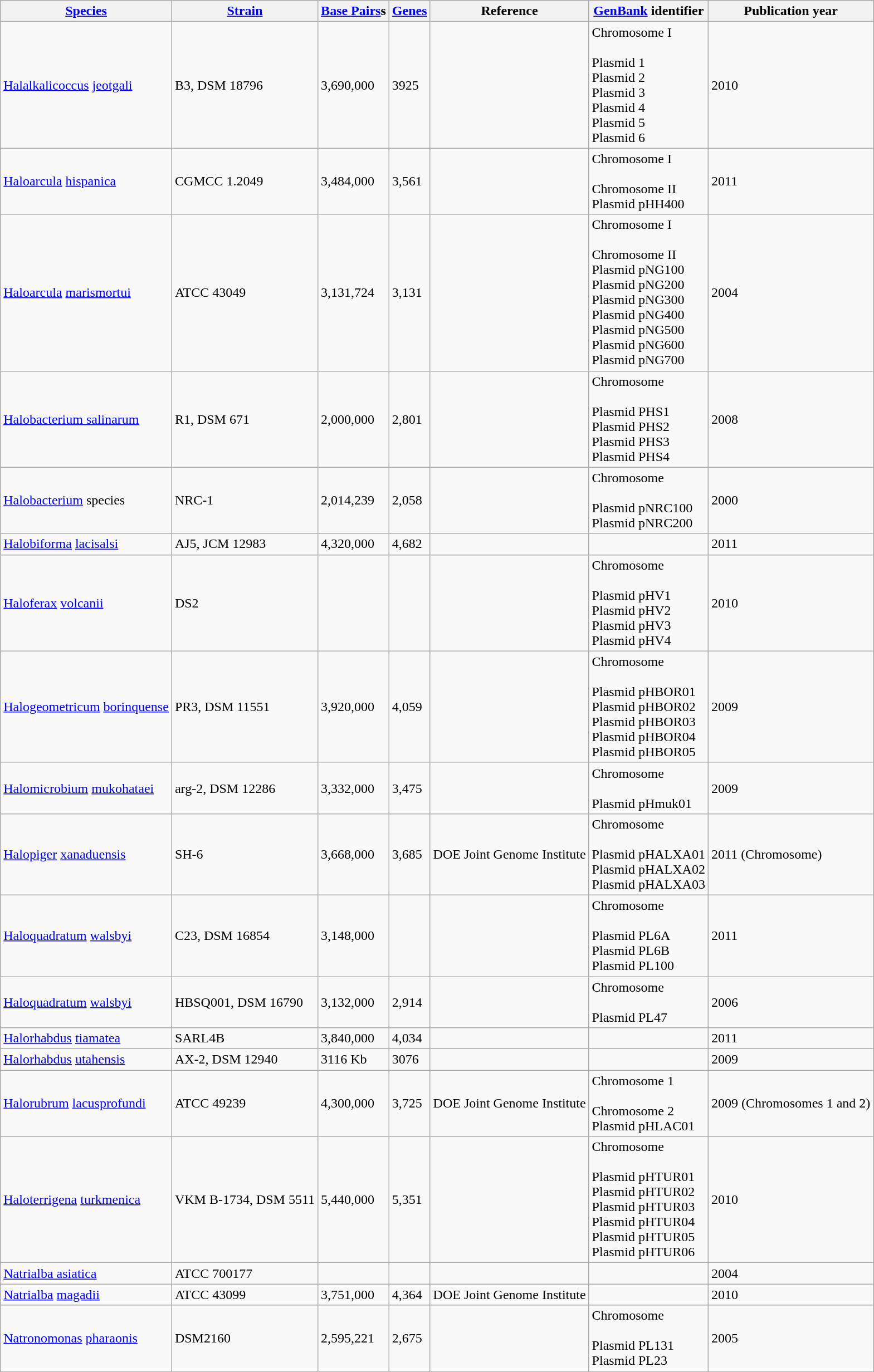<table class="wikitable sortable">
<tr>
<th><a href='#'>Species</a></th>
<th><a href='#'>Strain</a></th>
<th><a href='#'>Base Pairs</a>s</th>
<th><a href='#'>Genes</a></th>
<th>Reference</th>
<th><a href='#'>GenBank</a> identifier</th>
<th>Publication year</th>
</tr>
<tr>
<td><a href='#'>Halalkalicoccus</a> <a href='#'>jeotgali</a></td>
<td>B3, DSM 18796</td>
<td>3,690,000</td>
<td>3925</td>
<td></td>
<td>Chromosome I <br><br>Plasmid 1 <br>
Plasmid 2 <br>
Plasmid 3 <br>
Plasmid 4 <br>
Plasmid 5 <br>
Plasmid 6 </td>
<td>2010</td>
</tr>
<tr>
<td><a href='#'>Haloarcula</a> <a href='#'>hispanica</a></td>
<td>CGMCC 1.2049</td>
<td>3,484,000</td>
<td>3,561</td>
<td></td>
<td>Chromosome I <br><br>Chromosome II <br>
Plasmid pHH400 </td>
<td>2011</td>
</tr>
<tr>
<td><a href='#'>Haloarcula</a> <a href='#'>marismortui</a></td>
<td>ATCC 43049</td>
<td>3,131,724</td>
<td>3,131</td>
<td></td>
<td>Chromosome I <br><br>Chromosome II <br>
Plasmid pNG100 <br>
Plasmid pNG200 <br>
Plasmid pNG300 <br>
Plasmid pNG400 <br>
Plasmid pNG500 <br>
Plasmid pNG600 <br>
Plasmid pNG700 </td>
<td>2004</td>
</tr>
<tr>
<td><a href='#'>Halobacterium salinarum</a></td>
<td>R1, DSM 671</td>
<td>2,000,000</td>
<td>2,801</td>
<td></td>
<td>Chromosome <br><br>Plasmid PHS1 <br>
Plasmid PHS2 <br>
Plasmid PHS3 <br>
Plasmid PHS4 </td>
<td>2008</td>
</tr>
<tr>
<td><a href='#'>Halobacterium</a> species</td>
<td>NRC-1</td>
<td>2,014,239</td>
<td>2,058</td>
<td></td>
<td>Chromosome <br><br>Plasmid pNRC100 <br>
Plasmid pNRC200 </td>
<td>2000</td>
</tr>
<tr>
<td><a href='#'>Halobiforma</a> <a href='#'>lacisalsi</a></td>
<td>AJ5, JCM 12983</td>
<td>4,320,000</td>
<td>4,682</td>
<td></td>
<td></td>
<td>2011</td>
</tr>
<tr>
<td><a href='#'>Haloferax</a> <a href='#'>volcanii</a></td>
<td>DS2</td>
<td></td>
<td></td>
<td></td>
<td>Chromosome <br><br>Plasmid pHV1 <br>
Plasmid pHV2 <br>
Plasmid pHV3 <br>
Plasmid pHV4 </td>
<td>2010</td>
</tr>
<tr>
<td><a href='#'>Halogeometricum</a> <a href='#'>borinquense</a></td>
<td>PR3, DSM 11551</td>
<td>3,920,000</td>
<td>4,059</td>
<td></td>
<td>Chromosome <br><br>Plasmid pHBOR01 <br>
Plasmid pHBOR02 <br>
Plasmid pHBOR03 <br>
Plasmid pHBOR04 <br>
Plasmid pHBOR05 </td>
<td>2009</td>
</tr>
<tr>
<td><a href='#'>Halomicrobium</a> <a href='#'>mukohataei</a></td>
<td>arg-2, DSM 12286</td>
<td>3,332,000</td>
<td>3,475</td>
<td></td>
<td>Chromosome <br><br>Plasmid pHmuk01  </td>
<td>2009</td>
</tr>
<tr>
<td><a href='#'>Halopiger</a> <a href='#'>xanaduensis</a></td>
<td>SH-6</td>
<td>3,668,000</td>
<td>3,685</td>
<td>DOE Joint Genome Institute</td>
<td>Chromosome <br><br>Plasmid pHALXA01 <br>
Plasmid pHALXA02 <br>
Plasmid pHALXA03 </td>
<td>2011 (Chromosome)</td>
</tr>
<tr>
<td><a href='#'>Haloquadratum</a> <a href='#'>walsbyi</a></td>
<td>C23, DSM 16854</td>
<td>3,148,000</td>
<td></td>
<td></td>
<td>Chromosome <br><br>Plasmid PL6A <br>
Plasmid PL6B <br>
Plasmid PL100 </td>
<td>2011</td>
</tr>
<tr>
<td><a href='#'>Haloquadratum</a> <a href='#'>walsbyi</a></td>
<td>HBSQ001, DSM 16790</td>
<td>3,132,000</td>
<td>2,914</td>
<td></td>
<td>Chromosome <br><br>Plasmid PL47 </td>
<td>2006</td>
</tr>
<tr>
<td><a href='#'>Halorhabdus</a> <a href='#'>tiamatea</a></td>
<td>SARL4B</td>
<td>3,840,000</td>
<td>4,034</td>
<td></td>
<td></td>
<td>2011</td>
</tr>
<tr>
<td><a href='#'>Halorhabdus</a> <a href='#'>utahensis</a></td>
<td>AX-2, DSM 12940</td>
<td>3116 Kb</td>
<td>3076</td>
<td></td>
<td></td>
<td>2009</td>
</tr>
<tr>
<td><a href='#'>Halorubrum</a> <a href='#'>lacusprofundi</a></td>
<td>ATCC 49239</td>
<td>4,300,000</td>
<td>3,725</td>
<td>DOE Joint Genome Institute</td>
<td>Chromosome 1 <br><br>Chromosome 2 <br>
Plasmid pHLAC01 </td>
<td>2009 (Chromosomes 1 and 2)</td>
</tr>
<tr>
<td><a href='#'>Haloterrigena</a> <a href='#'>turkmenica</a></td>
<td>VKM B-1734, DSM 5511</td>
<td>5,440,000</td>
<td>5,351</td>
<td></td>
<td>Chromosome <br><br>Plasmid pHTUR01 <br>
Plasmid pHTUR02 <br>
Plasmid pHTUR03 <br>
Plasmid pHTUR04 <br>
Plasmid pHTUR05 <br>
Plasmid pHTUR06 </td>
<td>2010</td>
</tr>
<tr>
<td><a href='#'>Natrialba asiatica</a></td>
<td>ATCC 700177</td>
<td></td>
<td></td>
<td></td>
<td></td>
<td>2004</td>
</tr>
<tr>
<td><a href='#'>Natrialba</a> <a href='#'>magadii</a></td>
<td>ATCC 43099</td>
<td>3,751,000</td>
<td>4,364</td>
<td>DOE Joint Genome Institute</td>
<td></td>
<td>2010</td>
</tr>
<tr>
<td><a href='#'>Natronomonas</a> <a href='#'>pharaonis</a></td>
<td>DSM2160</td>
<td>2,595,221</td>
<td>2,675</td>
<td></td>
<td>Chromosome <br><br>Plasmid PL131 <br>
Plasmid PL23 </td>
<td>2005</td>
</tr>
</table>
